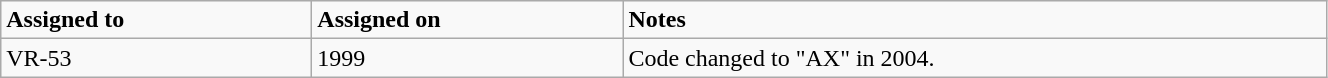<table class="wikitable" style="width: 70%;">
<tr>
<td style="width: 200px;"><strong>Assigned to</strong></td>
<td style="width: 200px;"><strong>Assigned on</strong></td>
<td><strong>Notes</strong></td>
</tr>
<tr>
<td>VR-53</td>
<td>1999</td>
<td>Code changed to "AX" in 2004.</td>
</tr>
</table>
